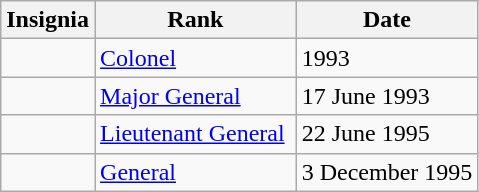<table class="wikitable">
<tr>
<th>Insignia</th>
<th>Rank</th>
<th>Date</th>
</tr>
<tr>
<td></td>
<td><a href='#'>Colonel</a></td>
<td>1993</td>
</tr>
<tr>
<td></td>
<td><a href='#'>Major General</a></td>
<td>17 June 1993</td>
</tr>
<tr>
<td></td>
<td><a href='#'>Lieutenant General</a> </td>
<td>22 June 1995</td>
</tr>
<tr>
<td></td>
<td><a href='#'>General</a> </td>
<td>3 December 1995</td>
</tr>
</table>
